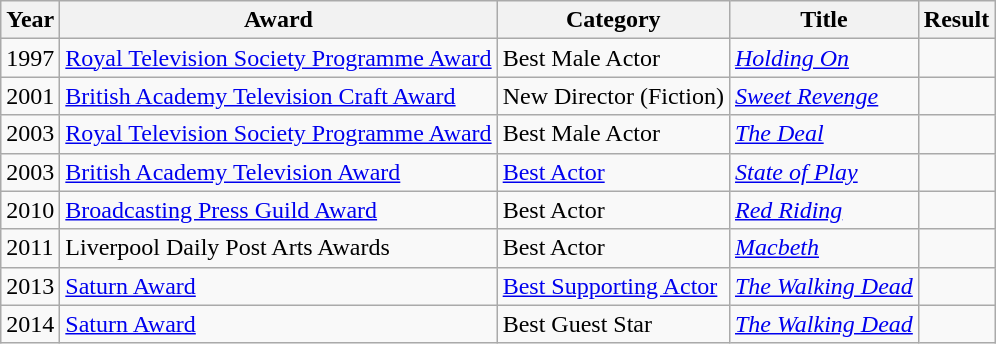<table class="wikitable sortable">
<tr>
<th>Year</th>
<th>Award</th>
<th>Category</th>
<th>Title</th>
<th>Result</th>
</tr>
<tr>
<td>1997</td>
<td><a href='#'>Royal Television Society Programme Award</a></td>
<td>Best Male Actor</td>
<td><em><a href='#'>Holding On</a></em></td>
<td></td>
</tr>
<tr>
<td>2001</td>
<td><a href='#'>British Academy Television Craft Award</a></td>
<td>New Director (Fiction)</td>
<td><em><a href='#'>Sweet Revenge</a></em></td>
<td></td>
</tr>
<tr>
<td>2003</td>
<td><a href='#'>Royal Television Society Programme Award</a></td>
<td>Best Male Actor</td>
<td><em><a href='#'>The Deal</a></em></td>
<td></td>
</tr>
<tr>
<td>2003</td>
<td><a href='#'>British Academy Television Award</a></td>
<td><a href='#'>Best Actor</a></td>
<td><em><a href='#'>State of Play</a></em></td>
<td></td>
</tr>
<tr>
<td>2010</td>
<td><a href='#'>Broadcasting Press Guild Award</a></td>
<td>Best Actor</td>
<td><em><a href='#'>Red Riding</a></em></td>
<td></td>
</tr>
<tr>
<td>2011</td>
<td>Liverpool Daily Post Arts Awards</td>
<td>Best Actor</td>
<td><em><a href='#'>Macbeth</a></em></td>
<td></td>
</tr>
<tr>
<td>2013</td>
<td><a href='#'>Saturn Award</a></td>
<td><a href='#'>Best Supporting Actor</a></td>
<td><em><a href='#'>The Walking Dead</a></em></td>
<td></td>
</tr>
<tr>
<td>2014</td>
<td><a href='#'>Saturn Award</a></td>
<td>Best Guest Star</td>
<td><em><a href='#'>The Walking Dead</a></em></td>
<td></td>
</tr>
</table>
